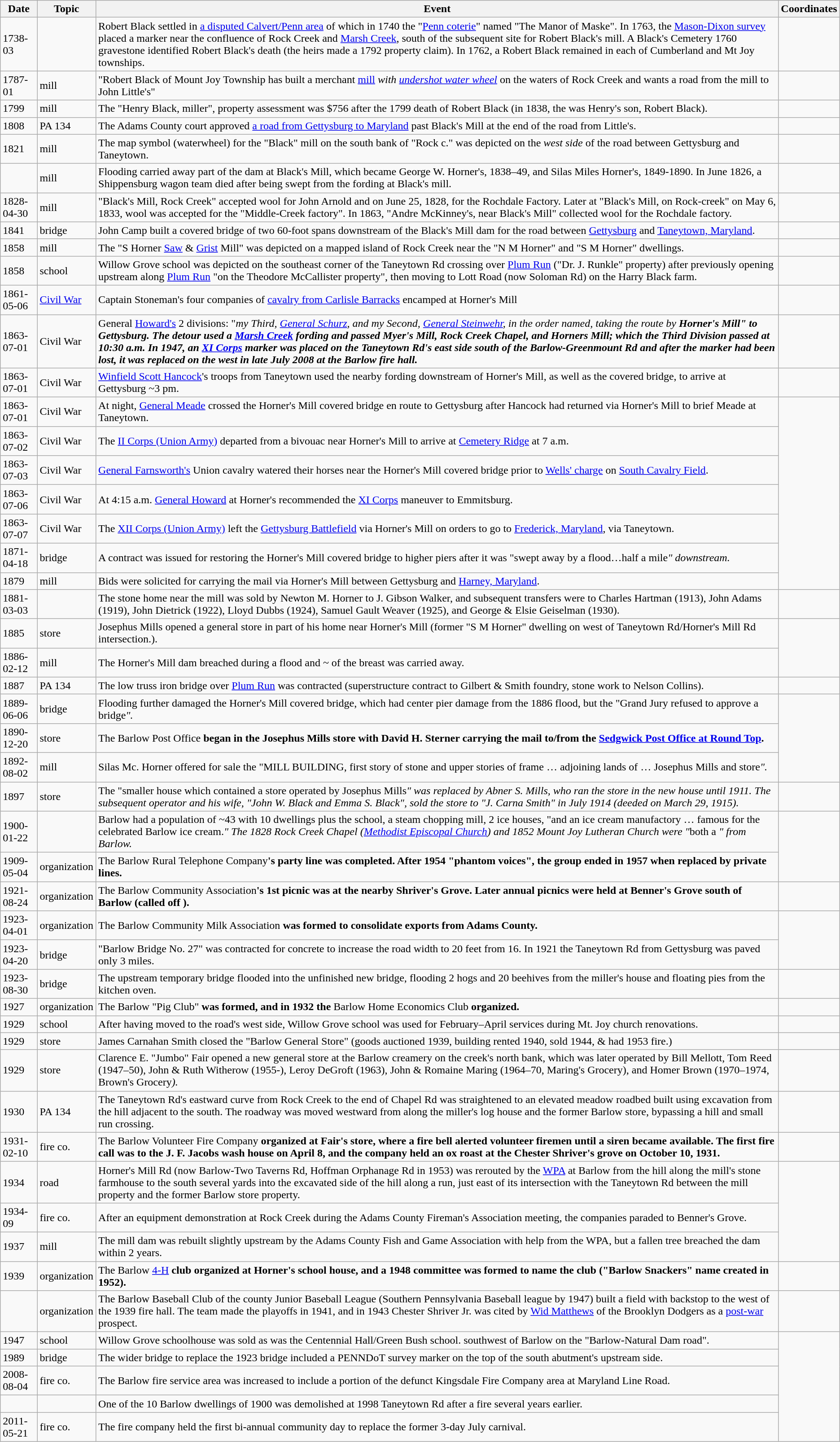<table class="wikitable sortable">
<tr>
<th>Date</th>
<th>Topic</th>
<th>Event</th>
<th>Coordinates</th>
</tr>
<tr>
<td>1738-03</td>
<td></td>
<td>Robert Black settled in <a href='#'>a disputed Calvert/Penn area</a> of  which in 1740 the "<a href='#'>Penn coterie</a>" named "The Manor of Maske".  In 1763, the <a href='#'>Mason-Dixon survey</a> placed a marker near the confluence of Rock Creek and <a href='#'>Marsh Creek</a>, south of the subsequent site for Robert Black's mill.   A Black's Cemetery 1760 gravestone identified Robert Black's death (the heirs made a 1792 property claim).  In 1762, a Robert Black remained in each of Cumberland and Mt Joy townships.</td>
<td><small></small></td>
</tr>
<tr>
<td>1787-01</td>
<td>mill</td>
<td>"Robert Black of Mount Joy Township has built a merchant <a href='#'>mill</a> <em>with <a href='#'>undershot water wheel</a></em> on the waters of Rock Creek and wants a road from the mill to John Little's"</td>
<td><small></small></td>
</tr>
<tr>
<td>1799</td>
<td>mill</td>
<td>The "Henry Black, miller", property assessment was $756 after the 1799 death of Robert Black (in 1838, the was Henry's son, Robert Black).</td>
</tr>
<tr>
<td>1808</td>
<td>PA 134</td>
<td>The Adams County court approved <a href='#'>a road from Gettysburg to Maryland</a> past Black's Mill at the end of the road from Little's.</td>
<td></td>
</tr>
<tr>
<td>1821</td>
<td>mill</td>
<td>The map symbol (waterwheel) for the "Black" mill on the south bank of "Rock c." was depicted on the <em>west side</em> of the road between Gettysburg and Taneytown.</td>
<td></td>
</tr>
<tr>
<td></td>
<td>mill</td>
<td>Flooding carried away part of the dam at Black's Mill, which became George W. Horner's, 1838–49, and Silas Miles Horner's, 1849-1890.  In June 1826, a Shippensburg wagon team died after being swept from the fording at Black's mill.</td>
<td><small></small></td>
</tr>
<tr>
<td>1828-04-30</td>
<td>mill</td>
<td>"Black's Mill, Rock Creek" accepted wool for John Arnold and on June 25, 1828, for the Rochdale  Factory.  Later at "Black's Mill, on Rock-creek"  on May 6, 1833, wool was accepted for the "Middle-Creek factory".  In 1863, "Andre McKinney's, near Black's Mill" collected wool for the Rochdale factory.</td>
</tr>
<tr>
<td>1841</td>
<td>bridge</td>
<td>John Camp built a covered bridge of two 60-foot spans downstream of the Black's Mill dam for the road between <a href='#'>Gettysburg</a> and <a href='#'>Taneytown, Maryland</a>.</td>
<td><small></small></td>
</tr>
<tr>
<td>1858</td>
<td>mill</td>
<td>The "S Horner <a href='#'>Saw</a> & <a href='#'>Grist</a> Mill" was depicted on a mapped island of Rock Creek near the "N M Horner" and "S M Horner" dwellings.</td>
</tr>
<tr>
<td>1858</td>
<td>school</td>
<td>Willow Grove school was depicted on the southeast corner of the Taneytown Rd crossing over <a href='#'>Plum Run</a> ("Dr. J. Runkle" property) after previously opening upstream along <a href='#'>Plum Run</a> "on the Theodore McCallister property", then moving to Lott Road (now Soloman Rd) on the Harry Black farm.</td>
<td><small></small></td>
</tr>
<tr>
<td>1861-05-06</td>
<td><a href='#'>Civil War</a></td>
<td>Captain Stoneman's four companies of <a href='#'>cavalry from Carlisle Barracks</a> encamped at Horner's Mill</td>
</tr>
<tr>
<td>1863-07-01</td>
<td>Civil War</td>
<td>General <a href='#'>Howard's</a> 2 divisions: "<em>my Third, <a href='#'>General Schurz</a>, and my Second, <a href='#'>General Steinwehr</a>, in the order named, taking the route by <strong>Horner's Mill<strong><em>" to Gettysburg.  The detour used a <a href='#'>Marsh Creek</a> fording and passed Myer's Mill, Rock Creek Chapel, and Horners Mill; which the Third Division passed at 10:30 a.m.  In 1947, an <a href='#'>XI Corps</a> marker was placed on the Taneytown Rd's east side south of the Barlow-Greenmount Rd and after the marker had been lost, it was replaced on the west in late July 2008 at the Barlow fire hall.</td>
<td><small></small></td>
</tr>
<tr>
<td>1863-07-01</td>
<td>Civil War</td>
<td><a href='#'>Winfield Scott Hancock</a>'s troops from Taneytown used the nearby fording downstream of Horner's Mill, as well as the covered bridge, to arrive at Gettysburg ~3 pm.</td>
<td><small></small></td>
</tr>
<tr>
<td>1863-07-01</td>
<td>Civil War</td>
<td>At night, <a href='#'>General Meade</a> crossed the Horner's Mill covered bridge en route to Gettysburg after Hancock had returned via Horner's Mill to brief Meade at Taneytown.</td>
</tr>
<tr>
<td>1863-07-02</td>
<td>Civil War</td>
<td>The <a href='#'>II Corps (Union Army)</a> departed from a bivouac near Horner's Mill to arrive at <a href='#'>Cemetery Ridge</a> at 7 a.m.</td>
</tr>
<tr>
<td>1863-07-03</td>
<td>Civil War</td>
<td><a href='#'>General Farnsworth's</a> Union cavalry watered their horses near the Horner's Mill covered bridge prior to <a href='#'>Wells' charge</a> on <a href='#'>South Cavalry Field</a>.</td>
</tr>
<tr>
<td>1863-07-06</td>
<td>Civil War</td>
<td>At 4:15 a.m. <a href='#'>General Howard</a> at Horner's recommended the <a href='#'>XI Corps</a> maneuver to Emmitsburg.</td>
</tr>
<tr>
<td>1863-07-07</td>
<td>Civil War</td>
<td>The <a href='#'>XII Corps (Union Army)</a> left the <a href='#'>Gettysburg Battlefield</a> via Horner's Mill on orders to go to <a href='#'>Frederick, Maryland</a>, via Taneytown.</td>
</tr>
<tr>
<td>1871-04-18</td>
<td>bridge</td>
<td>A contract was issued  for restoring the Horner's Mill covered bridge to higher piers after it was "</em>swept away by a flood…half a mile<em>" downstream.</td>
</tr>
<tr>
<td>1879</td>
<td>mill</td>
<td>Bids were solicited for carrying the mail via Horner's Mill between Gettysburg and <a href='#'>Harney, Maryland</a>.</td>
</tr>
<tr>
<td>1881-03-03</td>
<td></td>
<td>The stone home near the mill was sold by Newton M. Horner to J. Gibson Walker, and subsequent transfers were to Charles Hartman (1913), John Adams (1919), John Dietrick (1922), Lloyd Dubbs (1924), Samuel Gault Weaver (1925), and George & Elsie Geiselman (1930).</td>
<td><small></small></td>
</tr>
<tr>
<td>1885</td>
<td>store</td>
<td>Josephus Mills opened a general store in part of his home near Horner's Mill (former "S M Horner" dwelling on west of Taneytown Rd/Horner's Mill Rd intersection.).</td>
</tr>
<tr>
<td>1886-02-12</td>
<td>mill</td>
<td>The Horner's Mill dam breached during a flood and ~ of the breast was carried away.</td>
</tr>
<tr>
<td>1887</td>
<td>PA 134</td>
<td>The low truss iron bridge over <a href='#'>Plum Run</a> was contracted (superstructure contract to Gilbert & Smith foundry, stone work to Nelson Collins).</td>
<td><small></small></td>
</tr>
<tr>
<td>1889-06-06</td>
<td>bridge</td>
<td>Flooding further damaged the Horner's Mill covered bridge, which had center pier damage from the 1886 flood,  but the "</em>Grand Jury refused to approve a bridge<em>".</td>
</tr>
<tr>
<td>1890-12-20</td>
<td>store</td>
<td>The </strong>Barlow Post Office<strong> began in the Josephus Mills store with David H. Sterner carrying the mail to/from the <a href='#'>Sedgwick Post Office at Round Top</a>.</td>
</tr>
<tr>
<td>1892-08-02</td>
<td>mill</td>
<td>Silas Mc. Horner offered for sale the "</em>MILL BUILDING, first story of stone and upper stories of frame … adjoining lands of … Josephus Mills and  store<em>".</td>
</tr>
<tr>
<td>1897</td>
<td>store</td>
<td>The "</em>smaller house which contained a store operated by Josephus Mills<em>" was replaced by Abner S. Mills, who ran the store in the new house until 1911.  The subsequent operator and his wife, "John W. Black and Emma S. Black", sold the store to "J. Carna Smith" in July 1914 (deeded on March 29, 1915).</td>
<td><small></small></td>
</tr>
<tr>
<td>1900-01-22</td>
<td></td>
<td>Barlow had a population of ~43 with 10 dwellings plus the school, a steam chopping mill, 2 ice houses, "</em>and an ice cream manufactory … famous for the celebrated Barlow ice cream.<em>"  The 1828 Rock Creek Chapel (<a href='#'>Methodist Episcopal Church</a>) and 1852 Mount Joy Lutheran Church were "</em>both a <em>" from Barlow. </td>
</tr>
<tr>
<td>1909-05-04</td>
<td>organization</td>
<td>The </strong>Barlow Rural Telephone Company<strong>'s party line was completed.  After 1954 "phantom voices", the group ended in 1957 when replaced by private lines.</td>
</tr>
<tr>
<td>1921-08-24</td>
<td>organization</td>
<td>The </strong>Barlow Community Association<strong>'s 1st picnic was at the nearby Shriver's Grove.  Later annual picnics were held at Benner's Grove south of Barlow (called off ).</td>
<td><small></small></td>
</tr>
<tr>
<td>1923-04-01</td>
<td>organization</td>
<td>The </strong>Barlow Community Milk Association<strong> was formed to consolidate exports from Adams County.</td>
</tr>
<tr>
<td>1923-04-20</td>
<td>bridge</td>
<td>"Barlow Bridge No. 27" was contracted for concrete to increase the road width to 20 feet from 16. In 1921 the Taneytown Rd from Gettysburg was paved only 3 miles.</td>
</tr>
<tr>
<td>1923-08-30</td>
<td>bridge</td>
<td>The upstream temporary bridge flooded into the unfinished new bridge, flooding 2 hogs and 20 beehives from the miller's house and floating pies from the kitchen oven.</td>
<td><small></small></td>
</tr>
<tr>
<td>1927</td>
<td>organization</td>
<td>The </strong>Barlow "Pig Club"<strong> was formed, and in 1932 the </strong>Barlow Home Economics Club<strong> organized.</td>
</tr>
<tr>
<td>1929</td>
<td>school</td>
<td>After having moved to the road's west side, Willow Grove school was used for February–April services during Mt. Joy church renovations.</td>
<td><small></small></td>
</tr>
<tr>
<td>1929</td>
<td>store</td>
<td>James Carnahan Smith closed the "Barlow General Store" (goods auctioned 1939, building rented 1940, sold 1944, & had 1953 fire.)</td>
</tr>
<tr>
<td>1929</td>
<td>store</td>
<td>Clarence E. "Jumbo" Fair opened a new general store at the Barlow creamery on the creek's north bank, which was later operated by Bill Mellott, Tom Reed (1947–50), John & Ruth Witherow (1955-), Leroy DeGroft (1963), John & Romaine Maring (1964–70, Maring's Grocery), and Homer Brown (1970–1974, </em>Brown's Grocery<em>).</td>
<td><small></small></td>
</tr>
<tr>
<td>1930</td>
<td>PA 134</td>
<td>The Taneytown Rd's eastward curve from Rock Creek to the end of Chapel Rd was straightened to an elevated meadow roadbed built using excavation from the hill adjacent to the south.  The roadway was moved westward from along the miller's log house and the former Barlow store, bypassing a hill and small run crossing.</td>
<td><small></small></td>
</tr>
<tr>
<td>1931-02-10</td>
<td>fire co.</td>
<td>The </strong>Barlow Volunteer Fire Company<strong> organized at Fair's store, where a fire bell alerted volunteer firemen until a siren became available.  The first fire call was to the J. F. Jacobs wash house on April 8, and the company held an ox roast at the Chester Shriver's grove on October 10, 1931.</td>
<td><small></small></td>
</tr>
<tr>
<td>1934</td>
<td>road</td>
<td>Horner's Mill Rd (now Barlow-Two Taverns Rd, Hoffman Orphanage Rd in 1953) was rerouted by the <a href='#'>WPA</a> at Barlow from the hill along the mill's stone farmhouse to the south several yards into the excavated  side of the hill along a run, just east of its intersection with the Taneytown Rd between the mill property and the former Barlow store property.</td>
</tr>
<tr>
<td>1934-09</td>
<td>fire co.</td>
<td>After an equipment demonstration at Rock Creek during the Adams County Fireman's Association meeting, the companies paraded to Benner's Grove.</td>
</tr>
<tr>
<td>1937</td>
<td>mill</td>
<td>The mill dam was rebuilt slightly upstream by the Adams County Fish and Game Association with help from the WPA, but a fallen tree breached the dam within 2 years.</td>
</tr>
<tr>
<td>1939</td>
<td>organization</td>
<td>The </strong>Barlow <a href='#'>4-H</a><strong> club organized at  Horner's school house, and a 1948 committee was formed to name the club ("Barlow Snackers" name created in 1952).</td>
<td><small></small></td>
</tr>
<tr>
<td></td>
<td>organization</td>
<td>The Barlow Baseball Club of the county Junior Baseball League (Southern Pennsylvania Baseball league by 1947) built a field with backstop to the west of the 1939 fire hall.  The team made the playoffs in 1941, and in 1943 Chester Shriver Jr. was cited by <a href='#'>Wid Matthews</a> of the Brooklyn Dodgers as a <a href='#'>post-war</a> prospect.</td>
<td><small></small></td>
</tr>
<tr>
<td>1947</td>
<td>school</td>
<td>Willow Grove schoolhouse was sold  as was the Centennial Hall/Green Bush school. southwest of Barlow on the "Barlow-Natural Dam road".</td>
</tr>
<tr>
<td>1989</td>
<td>bridge</td>
<td>The wider bridge to replace the 1923 bridge included a PENNDoT survey marker on the top of the south abutment's upstream side.</td>
</tr>
<tr>
<td>2008-08-04</td>
<td>fire co.</td>
<td>The Barlow fire service area was increased to include a portion of the defunct Kingsdale Fire Company area at Maryland Line Road.</td>
</tr>
<tr>
<td></td>
<td></td>
<td>One of the 10 Barlow dwellings of 1900 was demolished at 1998 Taneytown Rd after a fire several years earlier.</td>
</tr>
<tr>
<td>2011-05-21</td>
<td>fire co.</td>
<td>The fire company held the first bi-annual community day to replace the former 3-day July carnival.</td>
</tr>
</table>
